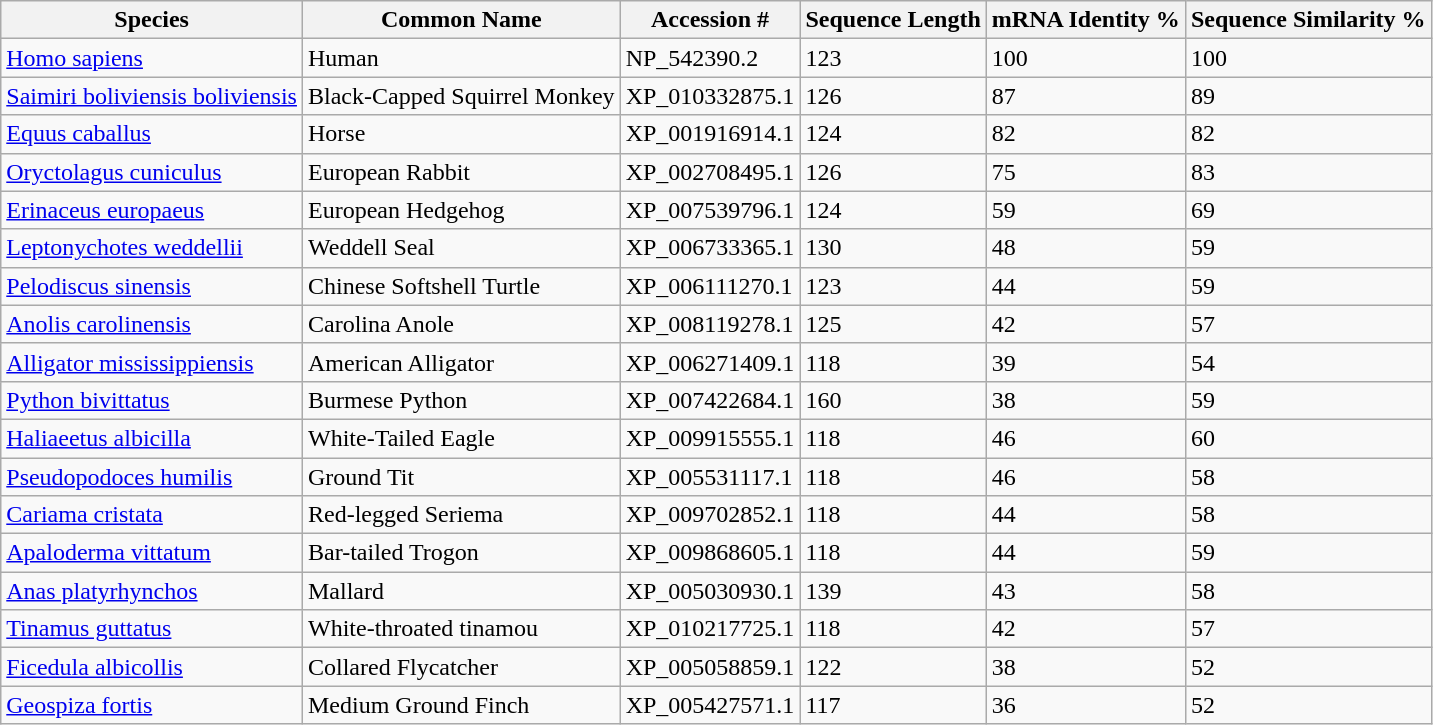<table class="wikitable">
<tr>
<th>Species</th>
<th>Common Name</th>
<th>Accession #</th>
<th>Sequence Length</th>
<th>mRNA Identity %</th>
<th>Sequence Similarity %</th>
</tr>
<tr>
<td><a href='#'>Homo sapiens</a></td>
<td>Human</td>
<td>NP_542390.2</td>
<td>123</td>
<td>100</td>
<td>100</td>
</tr>
<tr>
<td><a href='#'>Saimiri boliviensis boliviensis</a></td>
<td>Black-Capped Squirrel Monkey</td>
<td>XP_010332875.1</td>
<td>126</td>
<td>87</td>
<td>89</td>
</tr>
<tr>
<td><a href='#'>Equus caballus</a></td>
<td>Horse</td>
<td>XP_001916914.1</td>
<td>124</td>
<td>82</td>
<td>82</td>
</tr>
<tr>
<td><a href='#'>Oryctolagus cuniculus</a></td>
<td>European Rabbit</td>
<td>XP_002708495.1</td>
<td>126</td>
<td>75</td>
<td>83</td>
</tr>
<tr>
<td><a href='#'>Erinaceus europaeus</a></td>
<td>European Hedgehog</td>
<td>XP_007539796.1</td>
<td>124</td>
<td>59</td>
<td>69</td>
</tr>
<tr>
<td><a href='#'>Leptonychotes weddellii</a></td>
<td>Weddell Seal</td>
<td>XP_006733365.1</td>
<td>130</td>
<td>48</td>
<td>59</td>
</tr>
<tr>
<td><a href='#'>Pelodiscus sinensis</a></td>
<td>Chinese Softshell Turtle</td>
<td>XP_006111270.1</td>
<td>123</td>
<td>44</td>
<td>59</td>
</tr>
<tr>
<td><a href='#'>Anolis carolinensis</a></td>
<td>Carolina Anole</td>
<td>XP_008119278.1</td>
<td>125</td>
<td>42</td>
<td>57</td>
</tr>
<tr>
<td><a href='#'>Alligator mississippiensis</a></td>
<td>American Alligator</td>
<td>XP_006271409.1</td>
<td>118</td>
<td>39</td>
<td>54</td>
</tr>
<tr>
<td><a href='#'>Python bivittatus</a></td>
<td>Burmese Python</td>
<td>XP_007422684.1</td>
<td>160</td>
<td>38</td>
<td>59</td>
</tr>
<tr>
<td><a href='#'>Haliaeetus albicilla</a></td>
<td>White-Tailed Eagle</td>
<td>XP_009915555.1</td>
<td>118</td>
<td>46</td>
<td>60</td>
</tr>
<tr>
<td><a href='#'>Pseudopodoces humilis</a></td>
<td>Ground Tit</td>
<td>XP_005531117.1</td>
<td>118</td>
<td>46</td>
<td>58</td>
</tr>
<tr>
<td><a href='#'>Cariama cristata</a></td>
<td>Red-legged Seriema</td>
<td>XP_009702852.1</td>
<td>118</td>
<td>44</td>
<td>58</td>
</tr>
<tr>
<td><a href='#'>Apaloderma vittatum</a></td>
<td>Bar-tailed Trogon</td>
<td>XP_009868605.1</td>
<td>118</td>
<td>44</td>
<td>59</td>
</tr>
<tr>
<td><a href='#'>Anas platyrhynchos</a></td>
<td>Mallard</td>
<td>XP_005030930.1</td>
<td>139</td>
<td>43</td>
<td>58</td>
</tr>
<tr>
<td><a href='#'>Tinamus guttatus</a></td>
<td>White-throated tinamou</td>
<td>XP_010217725.1</td>
<td>118</td>
<td>42</td>
<td>57</td>
</tr>
<tr>
<td><a href='#'>Ficedula albicollis</a></td>
<td>Collared Flycatcher</td>
<td>XP_005058859.1</td>
<td>122</td>
<td>38</td>
<td>52</td>
</tr>
<tr>
<td><a href='#'>Geospiza fortis</a></td>
<td>Medium Ground Finch</td>
<td>XP_005427571.1</td>
<td>117</td>
<td>36</td>
<td>52</td>
</tr>
</table>
